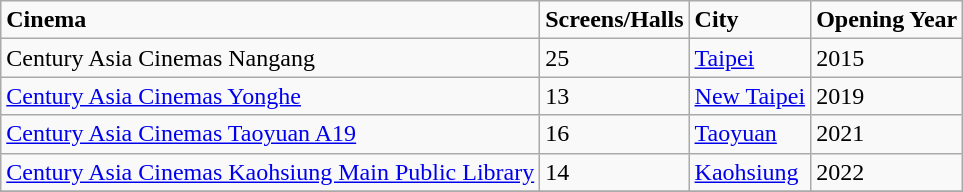<table class="wikitable sortable" style="text-align:left">
<tr>
<td><strong>Cinema</strong></td>
<td><strong>Screens/Halls</strong></td>
<td><strong>City</strong></td>
<td><strong>Opening Year</strong></td>
</tr>
<tr>
<td>Century Asia Cinemas Nangang</td>
<td>25</td>
<td><a href='#'>Taipei</a></td>
<td>2015</td>
</tr>
<tr>
<td><a href='#'>Century Asia Cinemas Yonghe</a></td>
<td>13</td>
<td><a href='#'>New Taipei</a></td>
<td>2019</td>
</tr>
<tr>
<td><a href='#'>Century Asia Cinemas Taoyuan A19</a></td>
<td>16</td>
<td><a href='#'>Taoyuan</a></td>
<td>2021</td>
</tr>
<tr>
<td><a href='#'>Century Asia Cinemas Kaohsiung Main Public Library</a></td>
<td>14</td>
<td><a href='#'>Kaohsiung</a></td>
<td>2022</td>
</tr>
<tr>
</tr>
</table>
